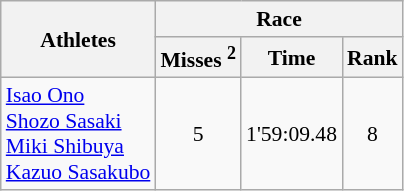<table class="wikitable" border="1" style="font-size:90%">
<tr>
<th rowspan=2>Athletes</th>
<th colspan=3>Race</th>
</tr>
<tr>
<th>Misses <sup>2</sup></th>
<th>Time</th>
<th>Rank</th>
</tr>
<tr>
<td><a href='#'>Isao Ono</a><br><a href='#'>Shozo Sasaki</a><br><a href='#'>Miki Shibuya</a><br><a href='#'>Kazuo Sasakubo</a></td>
<td align=center>5</td>
<td align=center>1'59:09.48</td>
<td align=center>8</td>
</tr>
</table>
